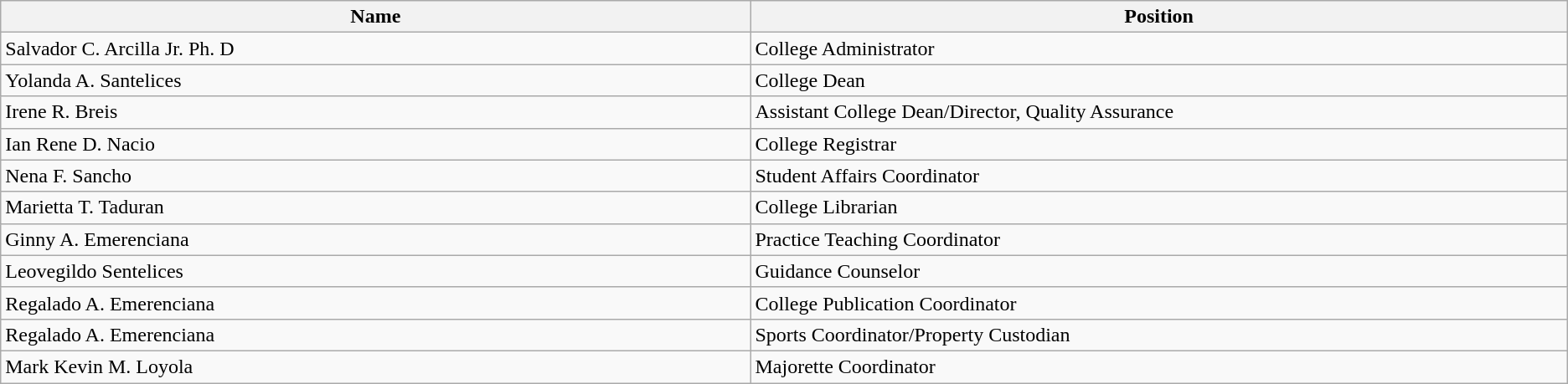<table class="wikitable">
<tr>
<th bgcolor="#efefef" width="2%">Name</th>
<th bgcolor="#efefef" width="2%">Position</th>
</tr>
<tr>
<td align=left>Salvador C. Arcilla Jr. Ph. D</td>
<td align=left>College Administrator</td>
</tr>
<tr>
<td align=left>Yolanda A. Santelices</td>
<td align=left>College Dean</td>
</tr>
<tr>
<td align=left>Irene R. Breis</td>
<td align=left>Assistant College Dean/Director, Quality Assurance</td>
</tr>
<tr>
<td align=left>Ian Rene D. Nacio</td>
<td align=left>College Registrar</td>
</tr>
<tr>
<td align=left>Nena F. Sancho</td>
<td align=left>Student Affairs Coordinator</td>
</tr>
<tr>
<td align=left>Marietta T. Taduran</td>
<td align=left>College Librarian</td>
</tr>
<tr>
<td align=left>Ginny A. Emerenciana</td>
<td align=left>Practice Teaching Coordinator</td>
</tr>
<tr>
<td align=left>Leovegildo Sentelices</td>
<td align=left>Guidance Counselor</td>
</tr>
<tr>
<td align=left>Regalado A. Emerenciana</td>
<td align=left>College Publication Coordinator</td>
</tr>
<tr>
<td align=left>Regalado A. Emerenciana</td>
<td align=left>Sports Coordinator/Property Custodian</td>
</tr>
<tr>
<td align=left>Mark Kevin M. Loyola</td>
<td align=left>Majorette Coordinator</td>
</tr>
</table>
